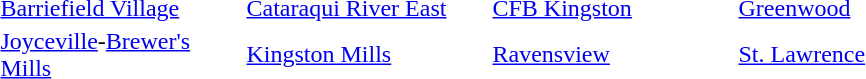<table>
<tr>
<td width="160px"><a href='#'>Barriefield Village</a></td>
<td width="160px"><a href='#'>Cataraqui River East</a></td>
<td width="160px"><a href='#'>CFB Kingston</a></td>
<td width="160px"><a href='#'>Greenwood</a></td>
</tr>
<tr>
<td><a href='#'>Joyceville</a>-<a href='#'>Brewer's Mills</a></td>
<td><a href='#'>Kingston Mills</a></td>
<td><a href='#'>Ravensview</a></td>
<td><a href='#'>St. Lawrence</a></td>
</tr>
</table>
